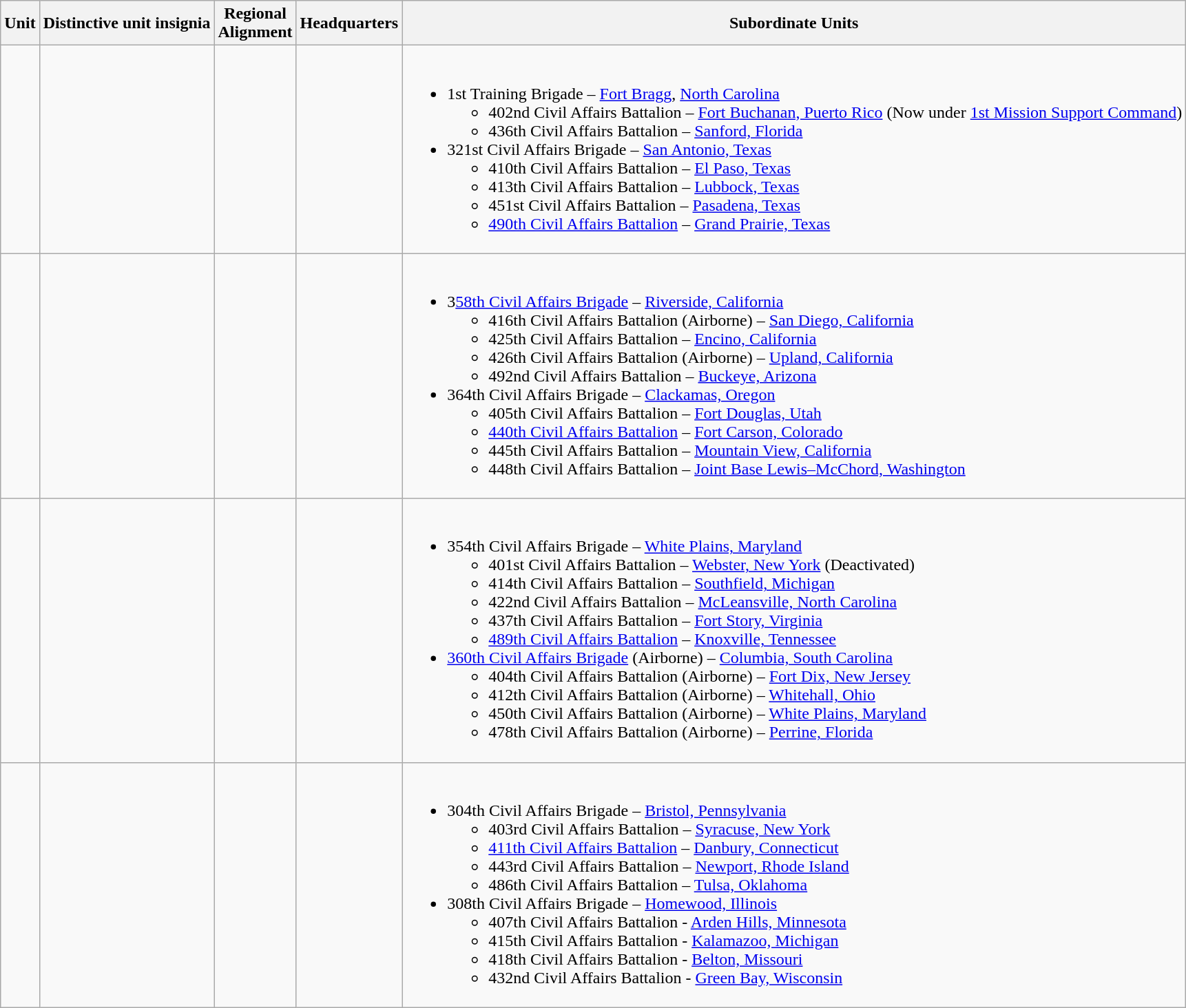<table class="wikitable">
<tr>
<th>Unit</th>
<th>Distinctive unit insignia</th>
<th>Regional<br>Alignment</th>
<th>Headquarters</th>
<th>Subordinate Units</th>
</tr>
<tr>
<td></td>
<td></td>
<td></td>
<td></td>
<td><br><ul><li> 1st Training Brigade – <a href='#'>Fort Bragg</a>, <a href='#'>North Carolina</a><ul><li> 402nd Civil Affairs Battalion – <a href='#'>Fort Buchanan, Puerto Rico</a> (Now under <a href='#'>1st Mission Support Command</a>)</li><li> 436th Civil Affairs Battalion – <a href='#'>Sanford, Florida</a></li></ul></li><li> 321st Civil Affairs Brigade – <a href='#'>San Antonio, Texas</a><ul><li> 410th Civil Affairs Battalion – <a href='#'>El Paso, Texas</a></li><li> 413th Civil Affairs Battalion – <a href='#'>Lubbock, Texas</a></li><li> 451st Civil Affairs Battalion – <a href='#'>Pasadena, Texas</a></li><li> <a href='#'>490th Civil Affairs Battalion</a> – <a href='#'>Grand Prairie, Texas</a></li></ul></li></ul></td>
</tr>
<tr>
<td></td>
<td></td>
<td></td>
<td></td>
<td><br><ul><li> 3<a href='#'>58th Civil Affairs Brigade</a> – <a href='#'>Riverside, California</a><ul><li> 416th Civil Affairs Battalion (Airborne) – <a href='#'>San Diego, California</a></li><li> 425th Civil Affairs Battalion – <a href='#'>Encino, California</a></li><li> 426th Civil Affairs Battalion (Airborne) – <a href='#'>Upland, California</a></li><li> 492nd Civil Affairs Battalion – <a href='#'>Buckeye, Arizona</a></li></ul></li><li> 364th Civil Affairs Brigade – <a href='#'>Clackamas, Oregon</a><ul><li> 405th Civil Affairs Battalion – <a href='#'>Fort Douglas, Utah</a></li><li> <a href='#'>440th Civil Affairs Battalion</a> – <a href='#'>Fort Carson, Colorado</a></li><li> 445th Civil Affairs Battalion – <a href='#'>Mountain View, California</a></li><li> 448th Civil Affairs Battalion – <a href='#'>Joint Base Lewis–McChord, Washington</a></li></ul></li></ul></td>
</tr>
<tr>
<td></td>
<td></td>
<td></td>
<td></td>
<td><br><ul><li> 354th Civil Affairs Brigade – <a href='#'>White Plains, Maryland</a><ul><li> 401st Civil Affairs Battalion – <a href='#'>Webster, New York</a> (Deactivated)</li><li> 414th Civil Affairs Battalion – <a href='#'>Southfield, Michigan</a></li><li> 422nd Civil Affairs Battalion – <a href='#'>McLeansville, North Carolina</a></li><li> 437th Civil Affairs Battalion – <a href='#'>Fort Story, Virginia</a></li><li> <a href='#'>489th Civil Affairs Battalion</a> – <a href='#'>Knoxville, Tennessee</a></li></ul></li><li> <a href='#'>360th Civil Affairs Brigade</a> (Airborne) – <a href='#'>Columbia, South Carolina</a><ul><li> 404th Civil Affairs Battalion (Airborne) – <a href='#'>Fort Dix, New Jersey</a></li><li> 412th Civil Affairs Battalion (Airborne) – <a href='#'>Whitehall, Ohio</a></li><li> 450th Civil Affairs Battalion (Airborne) – <a href='#'>White Plains, Maryland</a></li><li> 478th Civil Affairs Battalion (Airborne) – <a href='#'>Perrine, Florida</a></li></ul></li></ul></td>
</tr>
<tr>
<td></td>
<td></td>
<td></td>
<td></td>
<td><br><ul><li> 304th Civil Affairs Brigade – <a href='#'>Bristol, Pennsylvania</a><ul><li> 403rd Civil Affairs Battalion – <a href='#'>Syracuse, New York</a></li><li> <a href='#'>411th Civil Affairs Battalion</a> – <a href='#'>Danbury, Connecticut</a></li><li> 443rd Civil Affairs Battalion – <a href='#'>Newport, Rhode Island</a></li><li> 486th Civil Affairs Battalion – <a href='#'>Tulsa, Oklahoma</a></li></ul></li><li> 308th Civil Affairs Brigade – <a href='#'>Homewood, Illinois</a><ul><li> 407th Civil Affairs Battalion - <a href='#'>Arden Hills, Minnesota</a></li><li> 415th Civil Affairs Battalion - <a href='#'>Kalamazoo, Michigan</a></li><li> 418th Civil Affairs Battalion - <a href='#'>Belton, Missouri</a></li><li> 432nd Civil Affairs Battalion - <a href='#'>Green Bay, Wisconsin</a></li></ul></li></ul></td>
</tr>
</table>
